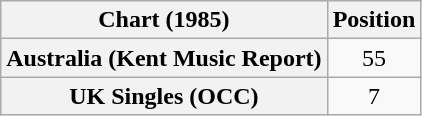<table class="wikitable sortable plainrowheaders" style="text-align:center">
<tr>
<th>Chart (1985)</th>
<th>Position</th>
</tr>
<tr>
<th scope="row">Australia (Kent Music Report)</th>
<td>55</td>
</tr>
<tr>
<th scope="row">UK Singles (OCC)</th>
<td>7</td>
</tr>
</table>
